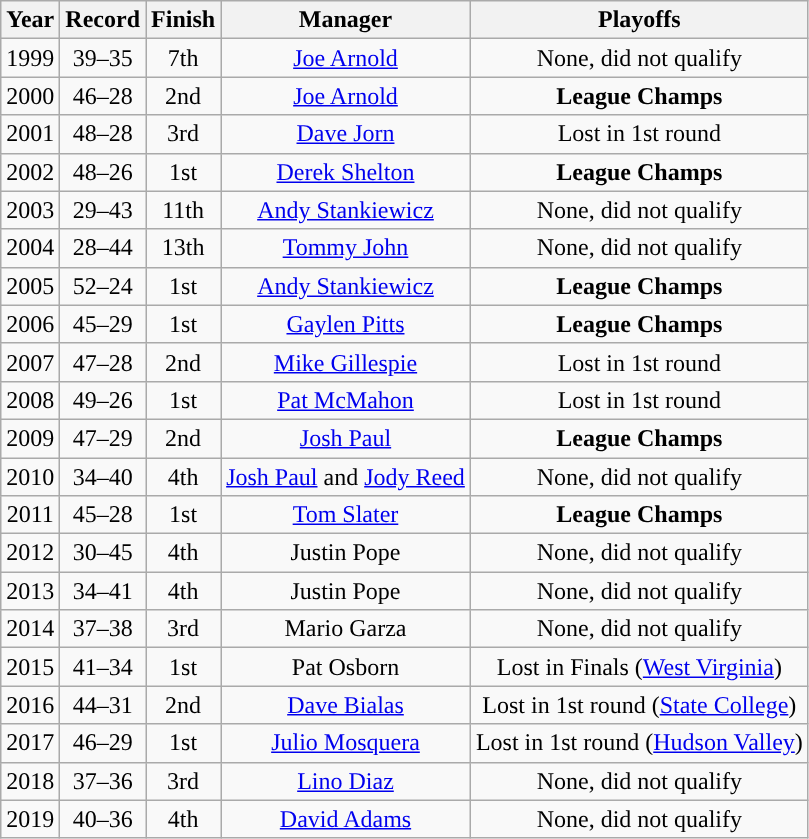<table class="wikitable">
<tr>
<th>Year</th>
<th>Record</th>
<th>Finish</th>
<th>Manager</th>
<th>Playoffs</th>
</tr>
<tr align=center>
<td>1999</td>
<td>39–35</td>
<td>7th</td>
<td><a href='#'>Joe Arnold</a></td>
<td>None, did not qualify</td>
</tr>
<tr align=center>
<td>2000</td>
<td>46–28</td>
<td>2nd</td>
<td><a href='#'>Joe Arnold</a></td>
<td><strong>League Champs</strong></td>
</tr>
<tr align=center>
<td>2001</td>
<td>48–28</td>
<td>3rd</td>
<td><a href='#'>Dave Jorn</a></td>
<td>Lost in 1st round</td>
</tr>
<tr align=center>
<td>2002</td>
<td>48–26</td>
<td>1st</td>
<td><a href='#'>Derek Shelton</a></td>
<td><strong>League Champs</strong></td>
</tr>
<tr align=center>
<td>2003</td>
<td>29–43</td>
<td>11th</td>
<td><a href='#'>Andy Stankiewicz</a></td>
<td>None, did not qualify</td>
</tr>
<tr align=center>
<td>2004</td>
<td>28–44</td>
<td>13th</td>
<td><a href='#'>Tommy John</a></td>
<td>None, did not qualify</td>
</tr>
<tr align=center>
<td>2005</td>
<td>52–24</td>
<td>1st</td>
<td><a href='#'>Andy Stankiewicz</a></td>
<td><strong>League Champs</strong></td>
</tr>
<tr align=center>
<td>2006</td>
<td>45–29</td>
<td>1st</td>
<td><a href='#'>Gaylen Pitts</a></td>
<td><strong>League Champs</strong></td>
</tr>
<tr align=center>
<td>2007</td>
<td>47–28</td>
<td>2nd</td>
<td><a href='#'>Mike Gillespie</a></td>
<td>Lost in 1st round</td>
</tr>
<tr align=center>
<td>2008</td>
<td>49–26</td>
<td>1st</td>
<td><a href='#'>Pat McMahon</a></td>
<td>Lost in 1st round</td>
</tr>
<tr align=center>
<td>2009</td>
<td>47–29</td>
<td>2nd</td>
<td><a href='#'>Josh Paul</a></td>
<td><strong>League Champs</strong></td>
</tr>
<tr align=center>
<td>2010</td>
<td>34–40</td>
<td>4th</td>
<td><a href='#'>Josh Paul</a> and <a href='#'>Jody Reed</a></td>
<td>None, did not qualify</td>
</tr>
<tr align=center>
<td>2011</td>
<td>45–28</td>
<td>1st</td>
<td><a href='#'>Tom Slater</a></td>
<td><strong>League Champs</strong></td>
</tr>
<tr align=center>
<td>2012</td>
<td>30–45</td>
<td>4th</td>
<td>Justin Pope</td>
<td>None, did not qualify</td>
</tr>
<tr align=center>
<td>2013</td>
<td>34–41</td>
<td>4th</td>
<td>Justin Pope</td>
<td>None, did not qualify</td>
</tr>
<tr align=center>
<td>2014</td>
<td>37–38</td>
<td>3rd</td>
<td>Mario Garza</td>
<td>None, did not qualify</td>
</tr>
<tr align=center>
<td>2015</td>
<td>41–34</td>
<td>1st</td>
<td>Pat Osborn</td>
<td>Lost in Finals (<a href='#'>West Virginia</a>)</td>
</tr>
<tr align=center>
<td>2016</td>
<td>44–31</td>
<td>2nd</td>
<td><a href='#'>Dave Bialas</a></td>
<td>Lost in 1st round (<a href='#'>State College</a>)</td>
</tr>
<tr align=center>
<td>2017</td>
<td>46–29</td>
<td>1st</td>
<td><a href='#'>Julio Mosquera</a></td>
<td>Lost in 1st round (<a href='#'>Hudson Valley</a>)</td>
</tr>
<tr align=center>
<td>2018</td>
<td>37–36</td>
<td>3rd</td>
<td><a href='#'>Lino Diaz</a></td>
<td>None, did not qualify</td>
</tr>
<tr align=center>
<td>2019</td>
<td>40–36</td>
<td>4th</td>
<td><a href='#'>David Adams</a></td>
<td>None, did not qualify</td>
</tr>
</table>
